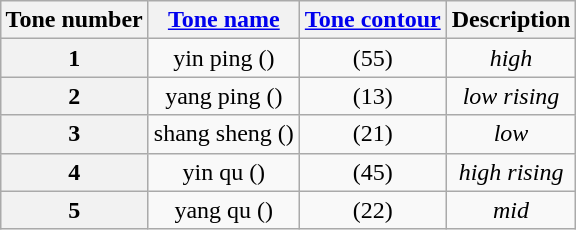<table class="wikitable" style="text-align:center; margin:1em auto 1em auto">
<tr>
<th>Tone number</th>
<th><a href='#'>Tone name</a></th>
<th><a href='#'>Tone contour</a></th>
<th>Description</th>
</tr>
<tr>
<th>1</th>
<td>yin ping ()</td>
<td> (55)</td>
<td><em>high</em></td>
</tr>
<tr>
<th>2</th>
<td>yang ping ()</td>
<td> (13)</td>
<td><em>low rising</em></td>
</tr>
<tr>
<th>3</th>
<td>shang sheng ()</td>
<td> (21)</td>
<td><em>low</em></td>
</tr>
<tr>
<th>4</th>
<td>yin qu ()</td>
<td> (45)</td>
<td><em>high rising</em></td>
</tr>
<tr>
<th>5</th>
<td>yang qu ()</td>
<td> (22)</td>
<td><em>mid</em></td>
</tr>
</table>
